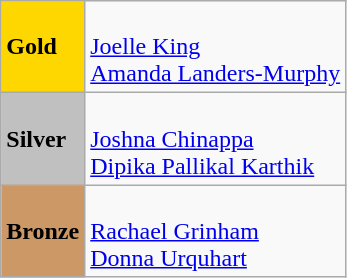<table class="wikitable">
<tr>
<td bgcolor="gold"><strong>Gold</strong></td>
<td><br><a href='#'>Joelle King</a><br><a href='#'>Amanda Landers-Murphy</a></td>
</tr>
<tr>
<td bgcolor="silver"><strong>Silver</strong></td>
<td><br><a href='#'>Joshna Chinappa</a><br><a href='#'>Dipika Pallikal Karthik</a></td>
</tr>
<tr>
<td bgcolor="CC9966"><strong>Bronze</strong></td>
<td><br><a href='#'>Rachael Grinham</a><br><a href='#'>Donna Urquhart</a></td>
</tr>
</table>
